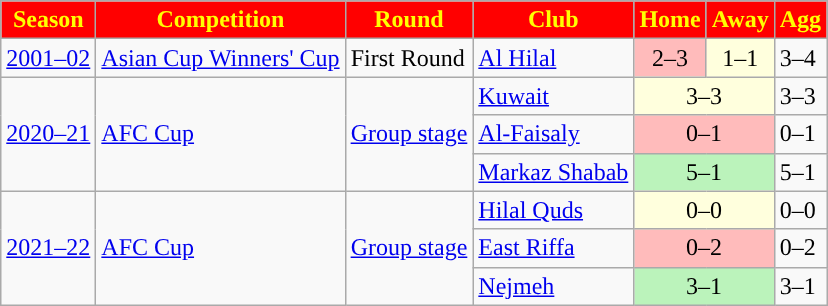<table class="wikitable">
<tr>
<th style="color:#FFFF00; background: #FF0000;">Season</th>
<th style="color:#FFFF00; background: #FF0000;">Competition</th>
<th style="color:#FFFF00; background: #FF0000;">Round</th>
<th style="color:#FFFF00; background:#FF0000;">Club</th>
<th style="color:#FFFF00; background:#FF0000;">Home</th>
<th style="color:#FFFF00; background:#FF0000;">Away</th>
<th style="color:#FFFF00; background:#FF0000;">Agg</th>
</tr>
<tr>
<td><a href='#'>2001–02</a></td>
<td><a href='#'>Asian Cup Winners' Cup</a></td>
<td>First Round</td>
<td> <a href='#'>Al Hilal</a></td>
<td align="center" colspan="1" style="background: #FFBBBB;">2–3</td>
<td align="center" style="background: #ffd;">1–1</td>
<td>3–4</td>
</tr>
<tr>
<td rowspan=3><a href='#'>2020–21</a></td>
<td rowspan=3><a href='#'>AFC Cup</a></td>
<td rowspan=3><a href='#'>Group stage</a></td>
<td> <a href='#'>Kuwait</a></td>
<td align="center" colspan="2" style="background: #ffd;">3–3</td>
<td>3–3</td>
</tr>
<tr>
<td> <a href='#'>Al-Faisaly</a></td>
<td align="center" colspan="2"  style="background: #FFBBBB;">0–1</td>
<td>0–1</td>
</tr>
<tr>
<td> <a href='#'>Markaz Shabab</a></td>
<td align="center" colspan="2" style="background: #BBF3BB">5–1</td>
<td>5–1</td>
</tr>
<tr>
<td rowspan=3><a href='#'>2021–22</a></td>
<td rowspan=3><a href='#'>AFC Cup</a></td>
<td rowspan=3><a href='#'>Group stage</a></td>
<td> <a href='#'>Hilal Quds</a></td>
<td align="center" colspan="2" style="background: #ffd;">0–0</td>
<td>0–0</td>
</tr>
<tr>
<td> <a href='#'>East Riffa</a></td>
<td align="center" colspan="2"  style="background: #FFBBBB;">0–2</td>
<td>0–2</td>
</tr>
<tr>
<td> <a href='#'>Nejmeh</a></td>
<td align="center" colspan="2" style="background: #BBF3BB">3–1</td>
<td>3–1</td>
</tr>
</table>
